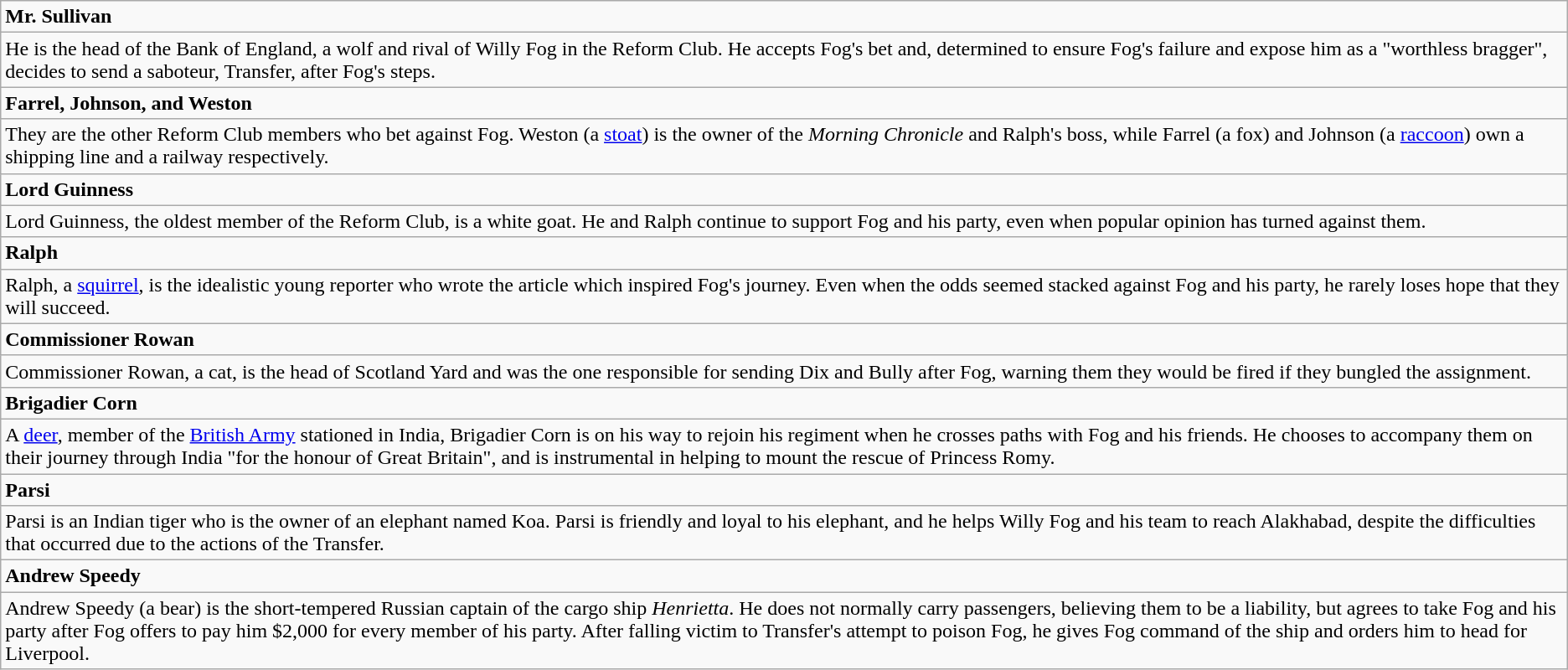<table class="wikitable">
<tr>
<td colspan="2" style="text-align:left;"><strong>Mr. Sullivan</strong></td>
</tr>
<tr>
<td colspan="2" style="text-align:left;">He is the head of the Bank of England, a wolf and rival of Willy Fog in the Reform Club. He accepts Fog's bet and, determined to ensure Fog's failure and expose him as a "worthless bragger", decides to send a saboteur, Transfer, after Fog's steps.</td>
</tr>
<tr>
<td colspan="2" style="text-align:left;"><strong>Farrel, Johnson, and Weston</strong></td>
</tr>
<tr>
<td colspan="2" style="text-align:left;">They are the other Reform Club members who bet against Fog. Weston (a <a href='#'>stoat</a>) is the owner of the <em>Morning Chronicle</em> and Ralph's boss, while Farrel (a fox) and Johnson (a <a href='#'>raccoon</a>) own a shipping line and a railway respectively.</td>
</tr>
<tr>
<td colspan="2" style="text-align:left;"><strong>Lord Guinness</strong></td>
</tr>
<tr>
<td colspan="2" style="text-align:left;">Lord Guinness, the oldest member of the Reform Club, is a white goat. He and Ralph continue to support Fog and his party, even when popular opinion has turned against them.</td>
</tr>
<tr>
<td colspan="2" style="text-align:left;"><strong>Ralph</strong></td>
</tr>
<tr>
<td colspan="2" style="text-align:left;">Ralph, a <a href='#'>squirrel</a>, is the idealistic young reporter who wrote the article which inspired Fog's journey. Even when the odds seemed stacked against Fog and his party, he rarely loses hope that they will succeed.</td>
</tr>
<tr>
<td colspan="2" style="text-align:left;"><strong>Commissioner Rowan</strong></td>
</tr>
<tr>
<td colspan="2" style="text-align:left;">Commissioner Rowan, a cat, is the head of Scotland Yard and was the one responsible for sending Dix and Bully after Fog, warning them they would be fired if they bungled the assignment.</td>
</tr>
<tr>
<td colspan="2" style="text-align:left;"><strong>Brigadier Corn</strong></td>
</tr>
<tr>
<td colspan="2" style="text-align:left;">A <a href='#'>deer</a>, member of the <a href='#'>British Army</a> stationed in India, Brigadier Corn is on his way to rejoin his regiment when he crosses paths with Fog and his friends. He chooses to accompany them on their journey through India "for the honour of Great Britain", and is instrumental in helping to mount the rescue of Princess Romy.</td>
</tr>
<tr>
<td colspan="2" style="text-align:left;"><strong>Parsi</strong></td>
</tr>
<tr>
<td>Parsi is an Indian tiger who is the owner of an elephant named Koa. Parsi is friendly and loyal to his elephant, and he helps Willy Fog and his team to reach Alakhabad, despite the difficulties that occurred due to the actions of the Transfer.</td>
</tr>
<tr>
<td colspan="2" style="text-align:left;"><strong>Andrew Speedy</strong></td>
</tr>
<tr>
<td>Andrew Speedy (a bear) is the short-tempered Russian captain of the cargo ship <em>Henrietta</em>. He does not normally carry passengers, believing them to be a liability, but agrees to take Fog and his party after Fog offers to pay him $2,000 for every member of his party. After falling victim to Transfer's attempt to poison Fog, he gives Fog command of the ship and orders him to head for Liverpool.</td>
</tr>
</table>
